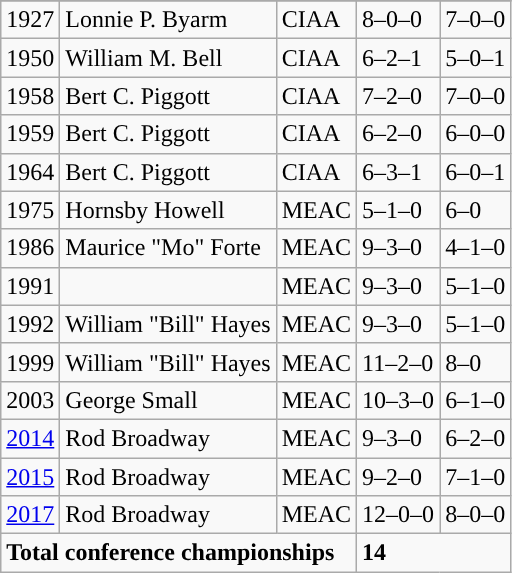<table class="wikitable">
<tr>
</tr>
<tr>
<td>1927</td>
<td>Lonnie P. Byarm</td>
<td>CIAA</td>
<td>8–0–0</td>
<td>7–0–0</td>
</tr>
<tr>
<td>1950</td>
<td>William M. Bell</td>
<td>CIAA</td>
<td>6–2–1</td>
<td>5–0–1</td>
</tr>
<tr>
<td>1958</td>
<td>Bert C. Piggott</td>
<td>CIAA</td>
<td>7–2–0</td>
<td>7–0–0</td>
</tr>
<tr>
<td>1959</td>
<td>Bert C. Piggott</td>
<td>CIAA</td>
<td>6–2–0</td>
<td>6–0–0</td>
</tr>
<tr>
<td>1964</td>
<td>Bert C. Piggott</td>
<td>CIAA</td>
<td>6–3–1</td>
<td>6–0–1</td>
</tr>
<tr>
<td>1975</td>
<td>Hornsby Howell</td>
<td>MEAC</td>
<td>5–1–0</td>
<td>6–0</td>
</tr>
<tr>
<td>1986</td>
<td>Maurice "Mo" Forte</td>
<td>MEAC</td>
<td>9–3–0</td>
<td>4–1–0</td>
</tr>
<tr>
<td>1991</td>
<td></td>
<td>MEAC</td>
<td>9–3–0</td>
<td>5–1–0</td>
</tr>
<tr>
<td>1992</td>
<td>William "Bill" Hayes</td>
<td>MEAC</td>
<td>9–3–0</td>
<td>5–1–0</td>
</tr>
<tr>
<td>1999</td>
<td>William "Bill" Hayes</td>
<td>MEAC</td>
<td>11–2–0</td>
<td>8–0</td>
</tr>
<tr>
<td>2003</td>
<td>George Small</td>
<td>MEAC</td>
<td>10–3–0</td>
<td>6–1–0</td>
</tr>
<tr>
<td><a href='#'>2014</a></td>
<td>Rod Broadway</td>
<td>MEAC</td>
<td>9–3–0</td>
<td>6–2–0</td>
</tr>
<tr>
<td><a href='#'>2015</a></td>
<td>Rod Broadway</td>
<td>MEAC</td>
<td>9–2–0</td>
<td>7–1–0</td>
</tr>
<tr>
<td><a href='#'>2017</a></td>
<td>Rod Broadway</td>
<td>MEAC</td>
<td>12–0–0</td>
<td>8–0–0</td>
</tr>
<tr>
<td colspan="3"><strong>Total conference championships</strong></td>
<td colspan="2"><strong>14</strong></td>
</tr>
</table>
